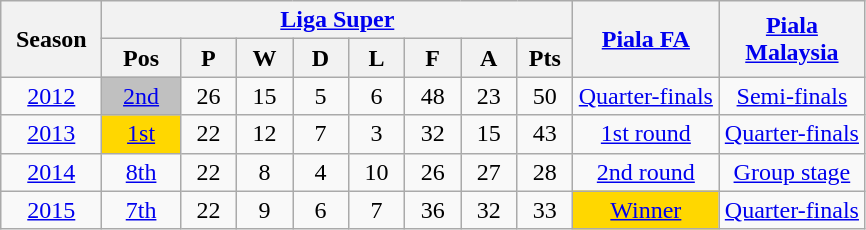<table class="wikitable" style="text-align: center">
<tr>
<th width="60" rowspan=2 scope="col">Season</th>
<th colspan=8><a href='#'>Liga Super</a></th>
<th width="90" scope="col" rowspan=2 scope="col"><a href='#'>Piala FA</a></th>
<th width="90" scope="col" rowspan=2 scope="col"><a href='#'>Piala Malaysia</a></th>
</tr>
<tr>
<th width="45" scope="col">Pos</th>
<th width="30" scope="col">P</th>
<th width="30" scope="col">W</th>
<th width="30" scope="col">D</th>
<th width="30" scope="col">L</th>
<th width="30" scope="col">F</th>
<th width="30" scope="col">A</th>
<th width="30" scope="col">Pts</th>
</tr>
<tr>
<td><a href='#'>2012</a></td>
<td bgcolor=silver><a href='#'>2nd</a></td>
<td>26</td>
<td>15</td>
<td>5</td>
<td>6</td>
<td>48</td>
<td>23</td>
<td>50</td>
<td><a href='#'>Quarter-finals</a></td>
<td><a href='#'>Semi-finals</a></td>
</tr>
<tr>
<td><a href='#'>2013</a></td>
<td bgcolor=gold><a href='#'>1st</a></td>
<td>22</td>
<td>12</td>
<td>7</td>
<td>3</td>
<td>32</td>
<td>15</td>
<td>43</td>
<td><a href='#'>1st round</a></td>
<td><a href='#'>Quarter-finals</a></td>
</tr>
<tr>
<td><a href='#'>2014</a></td>
<td><a href='#'>8th</a></td>
<td>22</td>
<td>8</td>
<td>4</td>
<td>10</td>
<td>26</td>
<td>27</td>
<td>28</td>
<td><a href='#'>2nd round</a></td>
<td><a href='#'>Group stage</a></td>
</tr>
<tr>
<td><a href='#'>2015</a></td>
<td><a href='#'>7th</a></td>
<td>22</td>
<td>9</td>
<td>6</td>
<td>7</td>
<td>36</td>
<td>32</td>
<td>33</td>
<td bgcolor=gold><a href='#'>Winner</a></td>
<td><a href='#'>Quarter-finals</a></td>
</tr>
</table>
